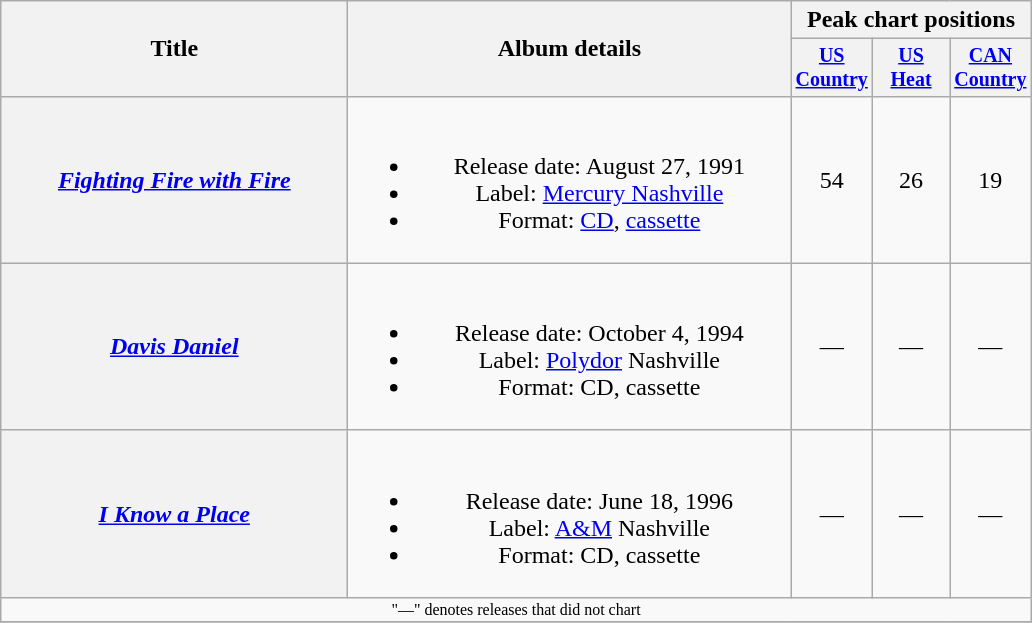<table class="wikitable plainrowheaders" style="text-align:center;">
<tr>
<th rowspan="2" style="width:14em;">Title</th>
<th rowspan="2" style="width:18em;">Album details</th>
<th colspan="3">Peak chart positions</th>
</tr>
<tr style="font-size:smaller;">
<th width="45"><a href='#'>US Country</a><br></th>
<th width="45"><a href='#'>US Heat</a></th>
<th width="45"><a href='#'>CAN Country</a><br></th>
</tr>
<tr>
<th scope="row"><em><a href='#'>Fighting Fire with Fire</a></em></th>
<td><br><ul><li>Release date: August 27, 1991</li><li>Label: <a href='#'>Mercury Nashville</a></li><li>Format: <a href='#'>CD</a>, <a href='#'>cassette</a></li></ul></td>
<td>54</td>
<td>26</td>
<td>19</td>
</tr>
<tr>
<th scope="row"><em><a href='#'>Davis Daniel</a></em></th>
<td><br><ul><li>Release date: October 4, 1994</li><li>Label: <a href='#'>Polydor</a> Nashville</li><li>Format: CD, cassette</li></ul></td>
<td>—</td>
<td>—</td>
<td>—</td>
</tr>
<tr>
<th scope="row"><em><a href='#'>I Know a Place</a></em></th>
<td><br><ul><li>Release date: June 18, 1996</li><li>Label: <a href='#'>A&M</a> Nashville</li><li>Format: CD, cassette</li></ul></td>
<td>—</td>
<td>—</td>
<td>—</td>
</tr>
<tr>
<td colspan="5" style="font-size:8pt">"—" denotes releases that did not chart</td>
</tr>
<tr>
</tr>
</table>
